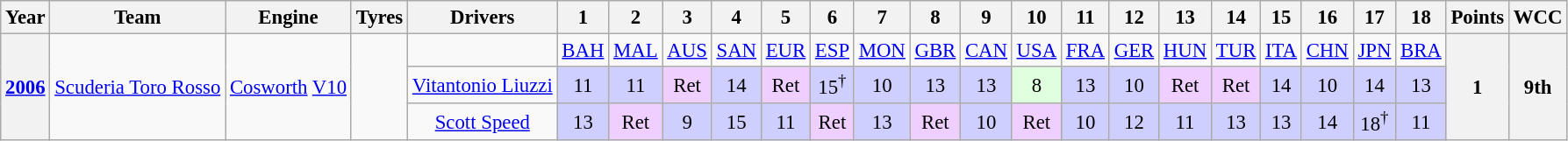<table class="wikitable" style="text-align:center; font-size:95%">
<tr>
<th>Year</th>
<th>Team</th>
<th>Engine</th>
<th>Tyres</th>
<th>Drivers</th>
<th>1</th>
<th>2</th>
<th>3</th>
<th>4</th>
<th>5</th>
<th>6</th>
<th>7</th>
<th>8</th>
<th>9</th>
<th>10</th>
<th>11</th>
<th>12</th>
<th>13</th>
<th>14</th>
<th>15</th>
<th>16</th>
<th>17</th>
<th>18</th>
<th>Points</th>
<th>WCC</th>
</tr>
<tr>
<th rowspan="3"><a href='#'>2006</a></th>
<td rowspan="3"><a href='#'>Scuderia Toro Rosso</a></td>
<td rowspan="3"><a href='#'>Cosworth</a> <a href='#'>V10</a></td>
<td rowspan="3"></td>
<td></td>
<td><a href='#'>BAH</a></td>
<td><a href='#'>MAL</a></td>
<td><a href='#'>AUS</a></td>
<td><a href='#'>SAN</a></td>
<td><a href='#'>EUR</a></td>
<td><a href='#'>ESP</a></td>
<td><a href='#'>MON</a></td>
<td><a href='#'>GBR</a></td>
<td><a href='#'>CAN</a></td>
<td><a href='#'>USA</a></td>
<td><a href='#'>FRA</a></td>
<td><a href='#'>GER</a></td>
<td><a href='#'>HUN</a></td>
<td><a href='#'>TUR</a></td>
<td><a href='#'>ITA</a></td>
<td><a href='#'>CHN</a></td>
<td><a href='#'>JPN</a></td>
<td><a href='#'>BRA</a></td>
<th rowspan="3">1</th>
<th rowspan="3">9th</th>
</tr>
<tr>
<td> <a href='#'>Vitantonio Liuzzi</a></td>
<td style="background:#CFCFFF;">11</td>
<td style="background:#CFCFFF;">11</td>
<td style="background:#EFCFFF;">Ret</td>
<td style="background:#CFCFFF;">14</td>
<td style="background:#EFCFFF;">Ret</td>
<td style="background:#CFCFFF;">15<sup>†</sup></td>
<td style="background:#CFCFFF;">10</td>
<td style="background:#CFCFFF;">13</td>
<td style="background:#CFCFFF;">13</td>
<td style="background:#DFFFDF;">8</td>
<td style="background:#CFCFFF;">13</td>
<td style="background:#CFCFFF;">10</td>
<td style="background:#EFCFFF;">Ret</td>
<td style="background:#EFCFFF;">Ret</td>
<td style="background:#CFCFFF;">14</td>
<td style="background:#CFCFFF;">10</td>
<td style="background:#CFCFFF;">14</td>
<td style="background:#CFCFFF;">13</td>
</tr>
<tr>
<td> <a href='#'>Scott Speed</a></td>
<td style="background:#CFCFFF;">13</td>
<td style="background:#EFCFFF;">Ret</td>
<td style="background:#CFCFFF;">9</td>
<td style="background:#CFCFFF;">15</td>
<td style="background:#CFCFFF;">11</td>
<td style="background:#EFCFFF;">Ret</td>
<td style="background:#CFCFFF;">13</td>
<td style="background:#EFCFFF;">Ret</td>
<td style="background:#CFCFFF;">10</td>
<td style="background:#EFCFFF;">Ret</td>
<td style="background:#CFCFFF;">10</td>
<td style="background:#CFCFFF;">12</td>
<td style="background:#CFCFFF;">11</td>
<td style="background:#CFCFFF;">13</td>
<td style="background:#CFCFFF;">13</td>
<td style="background:#CFCFFF;">14</td>
<td style="background:#CFCFFF;">18<sup>†</sup></td>
<td style="background:#CFCFFF;">11</td>
</tr>
</table>
